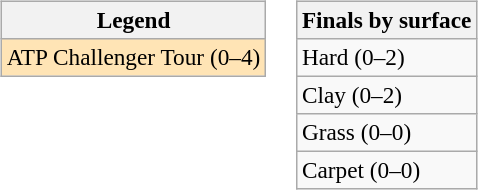<table>
<tr valign=top>
<td><br><table class=wikitable style=font-size:97%>
<tr>
<th>Legend</th>
</tr>
<tr style="background:moccasin">
<td>ATP Challenger Tour (0–4)</td>
</tr>
</table>
</td>
<td><br><table class=wikitable style=font-size:97%>
<tr>
<th>Finals by surface</th>
</tr>
<tr>
<td>Hard (0–2)</td>
</tr>
<tr>
<td>Clay (0–2)</td>
</tr>
<tr>
<td>Grass (0–0)</td>
</tr>
<tr>
<td>Carpet (0–0)</td>
</tr>
</table>
</td>
</tr>
</table>
